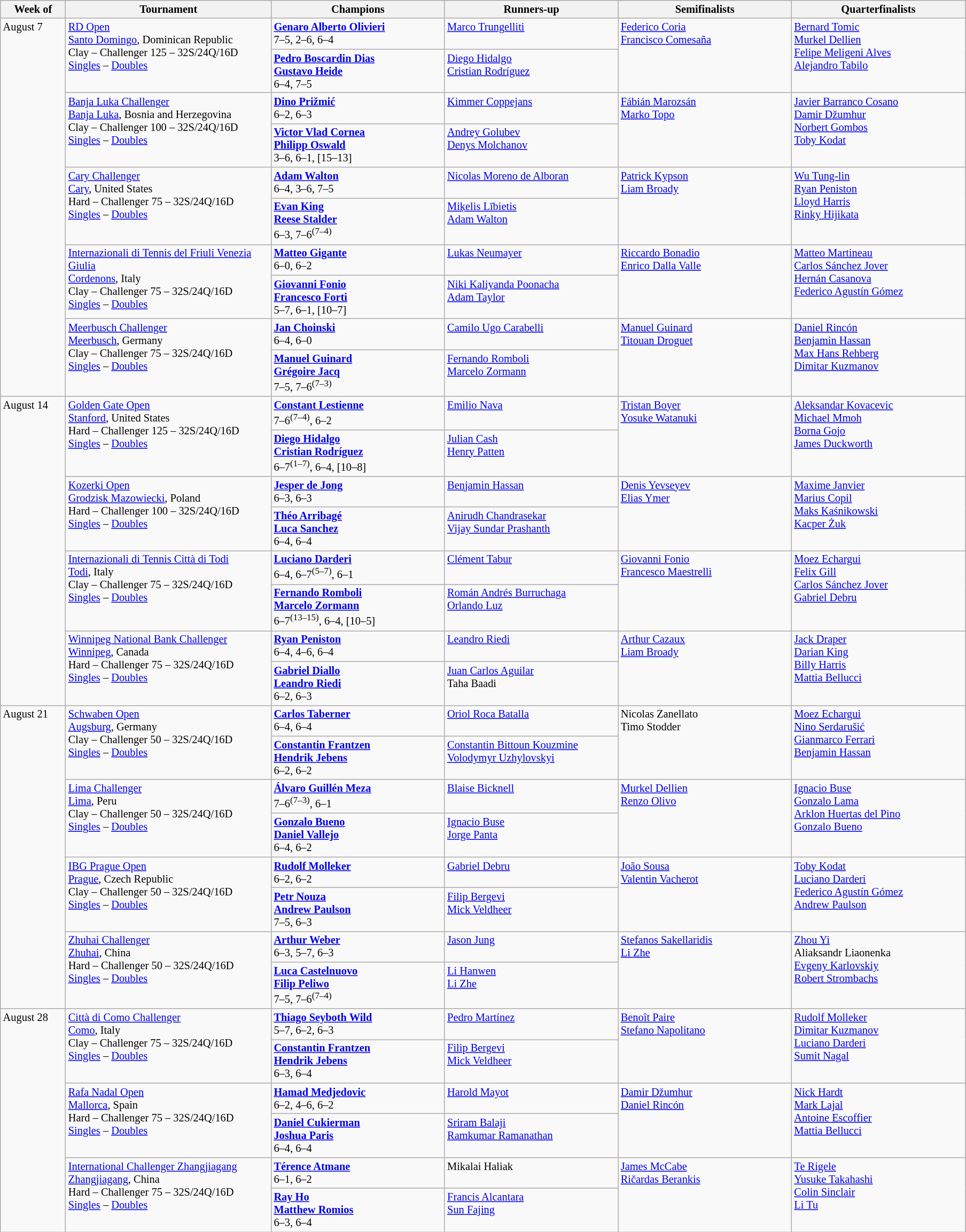<table class="wikitable" style="font-size:85%;">
<tr>
<th width="75">Week of</th>
<th width="250">Tournament</th>
<th width="210">Champions</th>
<th width="210">Runners-up</th>
<th width="210">Semifinalists</th>
<th width="210">Quarterfinalists</th>
</tr>
<tr style="vertical-align:top">
<td rowspan=10>August 7</td>
<td rowspan=2><a href='#'>RD Open</a><br><a href='#'>Santo Domingo</a>, Dominican Republic <br> Clay – Challenger 125 – 32S/24Q/16D<br><a href='#'>Singles</a> – <a href='#'>Doubles</a></td>
<td> <strong><a href='#'>Genaro Alberto Olivieri</a></strong><br>7–5, 2–6, 6–4</td>
<td> <a href='#'>Marco Trungelliti</a></td>
<td rowspan=2> <a href='#'>Federico Coria</a> <br>  <a href='#'>Francisco Comesaña</a></td>
<td rowspan=2> <a href='#'>Bernard Tomic</a> <br> <a href='#'>Murkel Dellien</a> <br> <a href='#'>Felipe Meligeni Alves</a> <br>  <a href='#'>Alejandro Tabilo</a></td>
</tr>
<tr style="vertical-align:top">
<td> <strong><a href='#'>Pedro Boscardin Dias</a></strong><br> <strong><a href='#'>Gustavo Heide</a></strong><br>6–4, 7–5</td>
<td> <a href='#'>Diego Hidalgo</a><br> <a href='#'>Cristian Rodríguez</a></td>
</tr>
<tr style="vertical-align:top">
<td rowspan=2><a href='#'>Banja Luka Challenger</a><br><a href='#'>Banja Luka</a>, Bosnia and Herzegovina <br> Clay – Challenger 100 – 32S/24Q/16D<br><a href='#'>Singles</a> – <a href='#'>Doubles</a></td>
<td> <strong><a href='#'>Dino Prižmić</a></strong><br>6–2, 6–3</td>
<td> <a href='#'>Kimmer Coppejans</a></td>
<td rowspan=2> <a href='#'>Fábián Marozsán</a> <br>  <a href='#'>Marko Topo</a></td>
<td rowspan=2> <a href='#'>Javier Barranco Cosano</a> <br> <a href='#'>Damir Džumhur</a> <br> <a href='#'>Norbert Gombos</a> <br>  <a href='#'>Toby Kodat</a></td>
</tr>
<tr style="vertical-align:top">
<td> <strong><a href='#'>Victor Vlad Cornea</a></strong><br> <strong><a href='#'>Philipp Oswald</a></strong><br>3–6, 6–1, [15–13]</td>
<td> <a href='#'>Andrey Golubev</a><br> <a href='#'>Denys Molchanov</a></td>
</tr>
<tr style="vertical-align:top">
<td rowspan=2><a href='#'>Cary Challenger</a><br><a href='#'>Cary</a>, United States <br> Hard – Challenger 75 – 32S/24Q/16D<br><a href='#'>Singles</a> – <a href='#'>Doubles</a></td>
<td> <strong><a href='#'>Adam Walton</a></strong><br>6–4, 3–6, 7–5</td>
<td> <a href='#'>Nicolas Moreno de Alboran</a></td>
<td rowspan=2> <a href='#'>Patrick Kypson</a> <br>  <a href='#'>Liam Broady</a></td>
<td rowspan=2> <a href='#'>Wu Tung-lin</a> <br>  <a href='#'>Ryan Peniston</a> <br> <a href='#'>Lloyd Harris</a> <br>  <a href='#'>Rinky Hijikata</a></td>
</tr>
<tr style="vertical-align:top">
<td> <strong><a href='#'>Evan King</a></strong><br> <strong><a href='#'>Reese Stalder</a></strong><br>6–3, 7–6<sup>(7–4)</sup></td>
<td> <a href='#'>Miķelis Lībietis</a><br> <a href='#'>Adam Walton</a></td>
</tr>
<tr style="vertical-align:top">
<td rowspan=2><a href='#'>Internazionali di Tennis del Friuli Venezia Giulia</a><br><a href='#'>Cordenons</a>, Italy <br> Clay – Challenger 75 – 32S/24Q/16D<br><a href='#'>Singles</a> – <a href='#'>Doubles</a></td>
<td> <strong><a href='#'>Matteo Gigante</a></strong><br>6–0, 6–2</td>
<td> <a href='#'>Lukas Neumayer</a></td>
<td rowspan=2> <a href='#'>Riccardo Bonadio</a> <br>  <a href='#'>Enrico Dalla Valle</a></td>
<td rowspan=2> <a href='#'>Matteo Martineau</a> <br>  <a href='#'>Carlos Sánchez Jover</a> <br> <a href='#'>Hernán Casanova</a> <br>  <a href='#'>Federico Agustín Gómez</a></td>
</tr>
<tr style="vertical-align:top">
<td> <strong><a href='#'>Giovanni Fonio</a></strong><br> <strong><a href='#'>Francesco Forti</a></strong><br>5–7, 6–1, [10–7]</td>
<td> <a href='#'>Niki Kaliyanda Poonacha</a><br> <a href='#'>Adam Taylor</a></td>
</tr>
<tr style="vertical-align:top">
<td rowspan=2><a href='#'>Meerbusch Challenger</a><br><a href='#'>Meerbusch</a>, Germany <br> Clay – Challenger 75 – 32S/24Q/16D<br><a href='#'>Singles</a> – <a href='#'>Doubles</a></td>
<td> <strong><a href='#'>Jan Choinski</a></strong><br>6–4, 6–0</td>
<td> <a href='#'>Camilo Ugo Carabelli</a></td>
<td rowspan=2> <a href='#'>Manuel Guinard</a> <br>  <a href='#'>Titouan Droguet</a></td>
<td rowspan=2> <a href='#'>Daniel Rincón</a> <br> <a href='#'>Benjamin Hassan</a> <br> <a href='#'>Max Hans Rehberg</a> <br>  <a href='#'>Dimitar Kuzmanov</a></td>
</tr>
<tr style="vertical-align:top">
<td> <strong><a href='#'>Manuel Guinard</a></strong><br> <strong><a href='#'>Grégoire Jacq</a></strong><br>7–5, 7–6<sup>(7–3)</sup></td>
<td> <a href='#'>Fernando Romboli</a><br> <a href='#'>Marcelo Zormann</a></td>
</tr>
<tr style="vertical-align:top">
<td rowspan=8>August 14</td>
<td rowspan=2><a href='#'>Golden Gate Open</a><br><a href='#'>Stanford</a>, United States <br> Hard – Challenger 125 – 32S/24Q/16D<br><a href='#'>Singles</a> – <a href='#'>Doubles</a></td>
<td> <strong><a href='#'>Constant Lestienne</a></strong><br>7–6<sup>(7–4)</sup>, 6–2</td>
<td> <a href='#'>Emilio Nava</a></td>
<td rowspan=2> <a href='#'>Tristan Boyer</a> <br>  <a href='#'>Yosuke Watanuki</a></td>
<td rowspan=2> <a href='#'>Aleksandar Kovacevic</a> <br> <a href='#'>Michael Mmoh</a> <br> <a href='#'>Borna Gojo</a> <br>  <a href='#'>James Duckworth</a></td>
</tr>
<tr style="vertical-align:top">
<td> <strong><a href='#'>Diego Hidalgo</a></strong><br> <strong><a href='#'>Cristian Rodríguez</a></strong><br>6–7<sup>(1–7)</sup>, 6–4, [10–8]</td>
<td> <a href='#'>Julian Cash</a><br> <a href='#'>Henry Patten</a></td>
</tr>
<tr style="vertical-align:top">
<td rowspan=2><a href='#'>Kozerki Open</a><br><a href='#'>Grodzisk Mazowiecki</a>, Poland <br> Hard – Challenger 100 – 32S/24Q/16D<br><a href='#'>Singles</a> – <a href='#'>Doubles</a></td>
<td> <strong><a href='#'>Jesper de Jong</a></strong><br>6–3, 6–3</td>
<td> <a href='#'>Benjamin Hassan</a></td>
<td rowspan=2> <a href='#'>Denis Yevseyev</a> <br>  <a href='#'>Elias Ymer</a></td>
<td rowspan=2> <a href='#'>Maxime Janvier</a> <br> <a href='#'>Marius Copil</a> <br> <a href='#'>Maks Kaśnikowski</a> <br>  <a href='#'>Kacper Żuk</a></td>
</tr>
<tr style="vertical-align:top">
<td> <strong><a href='#'>Théo Arribagé</a></strong><br> <strong><a href='#'>Luca Sanchez</a></strong><br>6–4, 6–4</td>
<td> <a href='#'>Anirudh Chandrasekar</a><br> <a href='#'>Vijay Sundar Prashanth</a></td>
</tr>
<tr style="vertical-align:top">
<td rowspan=2><a href='#'>Internazionali di Tennis Città di Todi</a><br><a href='#'>Todi</a>, Italy <br> Clay – Challenger 75 – 32S/24Q/16D<br><a href='#'>Singles</a> – <a href='#'>Doubles</a></td>
<td> <strong><a href='#'>Luciano Darderi</a></strong><br>6–4, 6–7<sup>(5–7)</sup>, 6–1</td>
<td> <a href='#'>Clément Tabur</a></td>
<td rowspan=2> <a href='#'>Giovanni Fonio</a> <br>   <a href='#'>Francesco Maestrelli</a></td>
<td rowspan=2> <a href='#'>Moez Echargui</a> <br> <a href='#'>Felix Gill</a> <br> <a href='#'>Carlos Sánchez Jover</a> <br>  <a href='#'>Gabriel Debru</a></td>
</tr>
<tr style="vertical-align:top">
<td> <strong><a href='#'>Fernando Romboli</a></strong><br> <strong><a href='#'>Marcelo Zormann</a></strong><br>6–7<sup>(13–15)</sup>, 6–4, [10–5]</td>
<td> <a href='#'>Román Andrés Burruchaga</a><br> <a href='#'>Orlando Luz</a></td>
</tr>
<tr style="vertical-align:top">
<td rowspan=2><a href='#'>Winnipeg National Bank Challenger</a><br><a href='#'>Winnipeg</a>, Canada <br> Hard – Challenger 75 – 32S/24Q/16D<br><a href='#'>Singles</a> – <a href='#'>Doubles</a></td>
<td> <strong><a href='#'>Ryan Peniston</a></strong><br>6–4, 4–6, 6–4</td>
<td> <a href='#'>Leandro Riedi</a></td>
<td rowspan=2> <a href='#'>Arthur Cazaux</a> <br>  <a href='#'>Liam Broady</a></td>
<td rowspan=2> <a href='#'>Jack Draper</a> <br> <a href='#'>Darian King</a> <br> <a href='#'>Billy Harris</a> <br>  <a href='#'>Mattia Bellucci</a></td>
</tr>
<tr style="vertical-align:top">
<td> <strong><a href='#'>Gabriel Diallo</a></strong><br> <strong><a href='#'>Leandro Riedi</a></strong><br>6–2, 6–3</td>
<td> <a href='#'>Juan Carlos Aguilar</a><br> Taha Baadi</td>
</tr>
<tr style="vertical-align:top">
<td rowspan=8>August 21</td>
<td rowspan=2><a href='#'>Schwaben Open</a><br><a href='#'>Augsburg</a>, Germany <br> Clay – Challenger 50 – 32S/24Q/16D<br><a href='#'>Singles</a> – <a href='#'>Doubles</a></td>
<td> <strong><a href='#'>Carlos Taberner</a></strong><br>6–4, 6–4</td>
<td> <a href='#'>Oriol Roca Batalla</a></td>
<td rowspan=2> Nicolas Zanellato <br>  Timo Stodder</td>
<td rowspan=2> <a href='#'>Moez Echargui</a> <br> <a href='#'>Nino Serdarušić</a> <br> <a href='#'>Gianmarco Ferrari</a> <br>  <a href='#'>Benjamin Hassan</a></td>
</tr>
<tr style="vertical-align:top">
<td> <strong><a href='#'>Constantin Frantzen</a></strong><br> <strong><a href='#'>Hendrik Jebens</a></strong><br>6–2, 6–2</td>
<td> <a href='#'>Constantin Bittoun Kouzmine</a><br> <a href='#'>Volodymyr Uzhylovskyi</a></td>
</tr>
<tr style="vertical-align:top">
<td rowspan=2><a href='#'>Lima Challenger</a><br><a href='#'>Lima</a>, Peru <br> Clay – Challenger 50 – 32S/24Q/16D<br><a href='#'>Singles</a> – <a href='#'>Doubles</a></td>
<td> <strong><a href='#'>Álvaro Guillén Meza</a></strong><br>7–6<sup>(7–3)</sup>, 6–1</td>
<td> <a href='#'>Blaise Bicknell</a></td>
<td rowspan=2> <a href='#'>Murkel Dellien</a> <br>  <a href='#'>Renzo Olivo</a></td>
<td rowspan=2> <a href='#'>Ignacio Buse</a> <br> <a href='#'>Gonzalo Lama</a> <br> <a href='#'>Arklon Huertas del Pino</a> <br>  <a href='#'>Gonzalo Bueno</a></td>
</tr>
<tr style="vertical-align:top">
<td> <strong><a href='#'>Gonzalo Bueno</a></strong><br> <strong><a href='#'>Daniel Vallejo</a></strong><br>6–4, 6–2</td>
<td> <a href='#'>Ignacio Buse</a><br> <a href='#'>Jorge Panta</a></td>
</tr>
<tr style="vertical-align:top">
<td rowspan=2><a href='#'>IBG Prague Open</a><br><a href='#'>Prague</a>, Czech Republic <br> Clay – Challenger 50 – 32S/24Q/16D<br><a href='#'>Singles</a> – <a href='#'>Doubles</a></td>
<td> <strong><a href='#'>Rudolf Molleker</a></strong><br>6–2, 6–2</td>
<td> <a href='#'>Gabriel Debru</a></td>
<td rowspan=2> <a href='#'>João Sousa</a> <br>  <a href='#'>Valentin Vacherot</a></td>
<td rowspan=2> <a href='#'>Toby Kodat</a> <br> <a href='#'>Luciano Darderi</a> <br> <a href='#'>Federico Agustín Gómez</a> <br>  <a href='#'>Andrew Paulson</a></td>
</tr>
<tr style="vertical-align:top">
<td> <strong><a href='#'>Petr Nouza</a></strong><br> <strong><a href='#'>Andrew Paulson</a></strong><br>7–5, 6–3</td>
<td> <a href='#'>Filip Bergevi</a><br> <a href='#'>Mick Veldheer</a></td>
</tr>
<tr style="vertical-align:top">
<td rowspan=2><a href='#'>Zhuhai Challenger</a><br><a href='#'>Zhuhai</a>, China <br> Hard – Challenger 50 – 32S/24Q/16D<br><a href='#'>Singles</a> – <a href='#'>Doubles</a></td>
<td> <strong><a href='#'>Arthur Weber</a></strong><br>6–3, 5–7, 6–3</td>
<td> <a href='#'>Jason Jung</a></td>
<td rowspan=2> <a href='#'>Stefanos Sakellaridis</a> <br>  <a href='#'>Li Zhe</a></td>
<td rowspan=2> <a href='#'>Zhou Yi</a> <br>Aliaksandr Liaonenka <br><a href='#'>Evgeny Karlovskiy</a> <br>  <a href='#'>Robert Strombachs</a></td>
</tr>
<tr style="vertical-align:top">
<td> <strong><a href='#'>Luca Castelnuovo</a></strong><br> <strong><a href='#'>Filip Peliwo</a></strong><br>7–5, 7–6<sup>(7–4)</sup></td>
<td> <a href='#'>Li Hanwen</a><br> <a href='#'>Li Zhe</a></td>
</tr>
<tr style="vertical-align:top">
<td rowspan=6>August 28</td>
<td rowspan=2><a href='#'>Città di Como Challenger</a><br><a href='#'>Como</a>, Italy <br> Clay – Challenger 75 – 32S/24Q/16D<br><a href='#'>Singles</a> – <a href='#'>Doubles</a></td>
<td> <strong><a href='#'>Thiago Seyboth Wild</a></strong><br>5–7, 6–2, 6–3</td>
<td> <a href='#'>Pedro Martínez</a></td>
<td rowspan=2> <a href='#'>Benoît Paire</a> <br>  <a href='#'>Stefano Napolitano</a></td>
<td rowspan=2> <a href='#'>Rudolf Molleker</a> <br> <a href='#'>Dimitar Kuzmanov</a> <br> <a href='#'>Luciano Darderi</a> <br>  <a href='#'>Sumit Nagal</a></td>
</tr>
<tr style="vertical-align:top">
<td> <strong><a href='#'>Constantin Frantzen</a></strong><br> <strong><a href='#'>Hendrik Jebens</a></strong><br>6–3, 6–4</td>
<td> <a href='#'>Filip Bergevi</a><br> <a href='#'>Mick Veldheer</a></td>
</tr>
<tr style="vertical-align:top">
<td rowspan=2><a href='#'>Rafa Nadal Open</a><br><a href='#'>Mallorca</a>, Spain <br> Hard – Challenger 75 – 32S/24Q/16D<br><a href='#'>Singles</a> – <a href='#'>Doubles</a></td>
<td> <strong><a href='#'>Hamad Medjedovic</a></strong><br>6–2, 4–6, 6–2</td>
<td> <a href='#'>Harold Mayot</a></td>
<td rowspan=2> <a href='#'>Damir Džumhur</a> <br>  <a href='#'>Daniel Rincón</a></td>
<td rowspan=2> <a href='#'>Nick Hardt</a> <br> <a href='#'>Mark Lajal</a> <br> <a href='#'>Antoine Escoffier</a> <br>  <a href='#'>Mattia Bellucci</a></td>
</tr>
<tr style="vertical-align:top">
<td> <strong><a href='#'>Daniel Cukierman</a></strong><br> <strong><a href='#'>Joshua Paris</a></strong><br>6–4, 6–4</td>
<td> <a href='#'>Sriram Balaji</a><br> <a href='#'>Ramkumar Ramanathan</a></td>
</tr>
<tr style="vertical-align:top">
<td rowspan=2><a href='#'>International Challenger Zhangjiagang</a><br><a href='#'>Zhangjiagang</a>, China <br> Hard – Challenger 75 – 32S/24Q/16D<br><a href='#'>Singles</a> – <a href='#'>Doubles</a></td>
<td> <strong><a href='#'>Térence Atmane</a></strong><br>6–1, 6–2</td>
<td>Mikalai Haliak</td>
<td rowspan=2> <a href='#'>James McCabe</a> <br>  <a href='#'>Ričardas Berankis</a></td>
<td rowspan=2> <a href='#'>Te Rigele</a> <br> <a href='#'>Yusuke Takahashi</a> <br> <a href='#'>Colin Sinclair</a> <br>  <a href='#'>Li Tu</a></td>
</tr>
<tr style="vertical-align:top">
<td> <strong><a href='#'>Ray Ho</a></strong><br> <strong><a href='#'>Matthew Romios</a></strong><br>6–3, 6–4</td>
<td> <a href='#'>Francis Alcantara</a><br> <a href='#'>Sun Fajing</a></td>
</tr>
</table>
